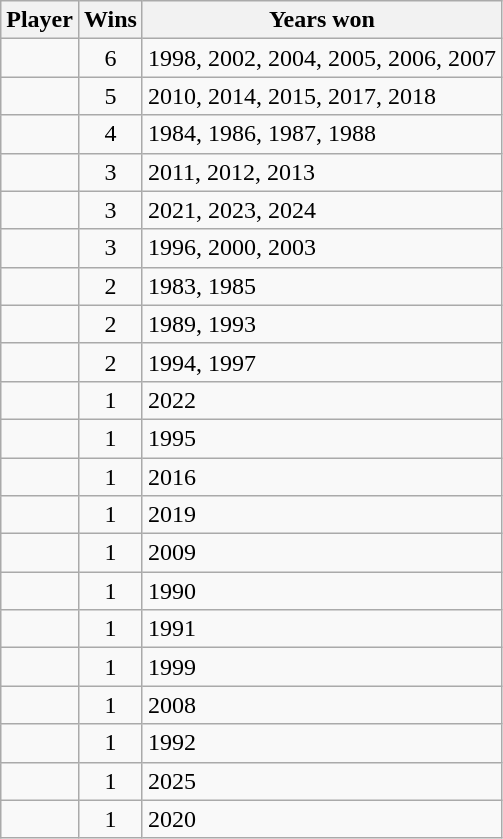<table class="wikitable sortable" style="text-align:left">
<tr>
<th>Player</th>
<th>Wins</th>
<th>Years won</th>
</tr>
<tr>
<td></td>
<td align="center">6</td>
<td>1998, 2002, 2004, 2005, 2006, 2007</td>
</tr>
<tr>
<td></td>
<td align="center">5</td>
<td>2010, 2014, 2015, 2017, 2018</td>
</tr>
<tr>
<td></td>
<td align="center">4</td>
<td>1984, 1986, 1987, 1988</td>
</tr>
<tr>
<td></td>
<td align="center">3</td>
<td>2011, 2012, 2013</td>
</tr>
<tr>
<td></td>
<td align="center">3</td>
<td>2021, 2023, 2024</td>
</tr>
<tr>
<td></td>
<td align="center">3</td>
<td>1996, 2000, 2003</td>
</tr>
<tr>
<td></td>
<td align="center">2</td>
<td>1983, 1985</td>
</tr>
<tr>
<td></td>
<td align="center">2</td>
<td>1989, 1993</td>
</tr>
<tr>
<td></td>
<td align="center">2</td>
<td>1994, 1997</td>
</tr>
<tr>
<td></td>
<td align="center">1</td>
<td>2022</td>
</tr>
<tr>
<td></td>
<td align="center">1</td>
<td>1995</td>
</tr>
<tr>
<td></td>
<td align="center">1</td>
<td>2016</td>
</tr>
<tr>
<td></td>
<td align="center">1</td>
<td>2019</td>
</tr>
<tr>
<td></td>
<td align="center">1</td>
<td>2009</td>
</tr>
<tr>
<td></td>
<td align="center">1</td>
<td>1990</td>
</tr>
<tr>
<td></td>
<td align="center">1</td>
<td>1991</td>
</tr>
<tr>
<td></td>
<td align="center">1</td>
<td>1999</td>
</tr>
<tr>
<td></td>
<td align="center">1</td>
<td>2008</td>
</tr>
<tr>
<td></td>
<td align="center">1</td>
<td>1992</td>
</tr>
<tr>
<td></td>
<td align=center>1</td>
<td>2025</td>
</tr>
<tr>
<td></td>
<td align="center">1</td>
<td>2020</td>
</tr>
</table>
